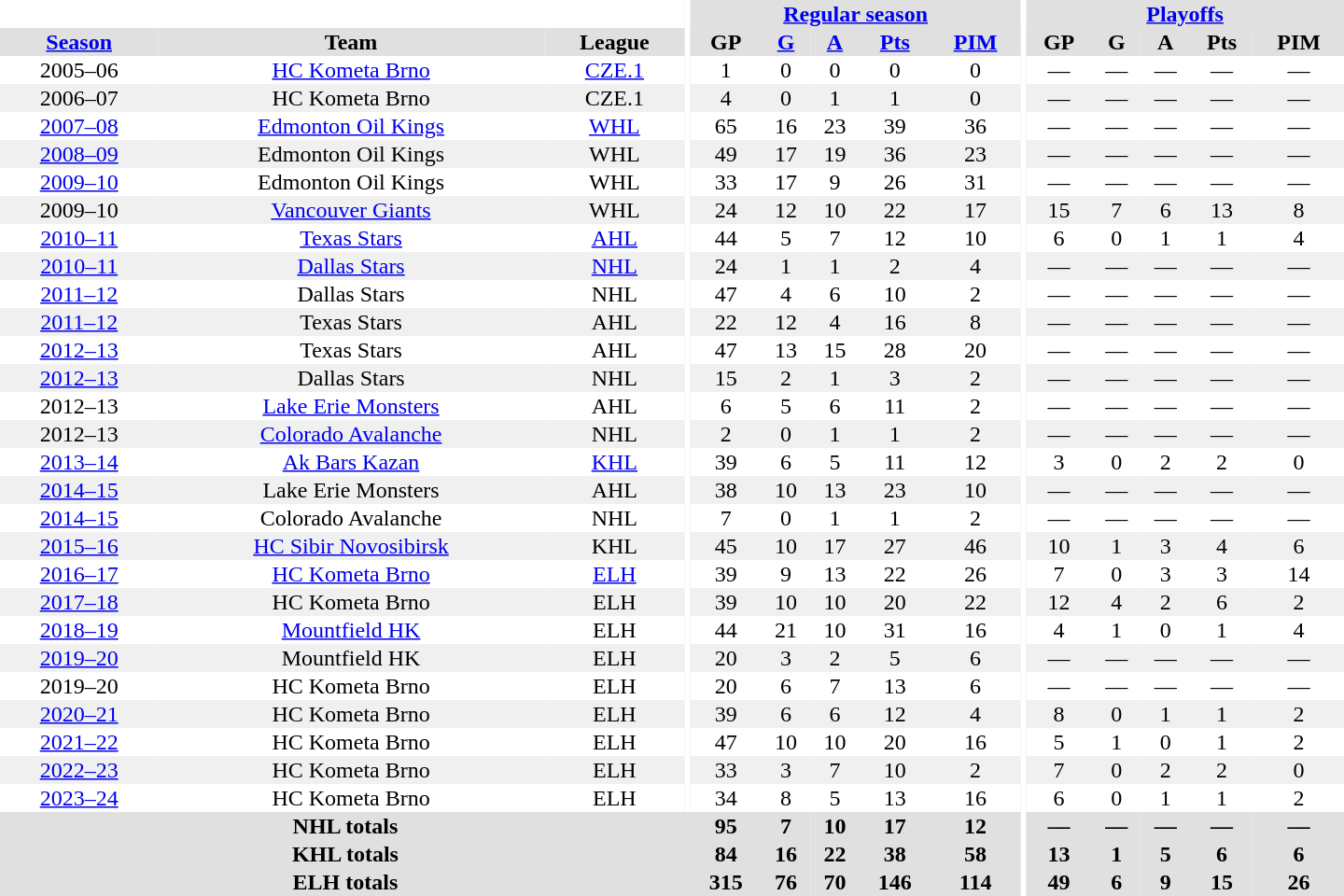<table border="0" cellpadding="1" cellspacing="0" style="text-align:center; width:60em">
<tr bgcolor="#e0e0e0">
<th colspan="3"  bgcolor="#ffffff"></th>
<th rowspan="99" bgcolor="#ffffff"></th>
<th colspan="5"><a href='#'>Regular season</a></th>
<th rowspan="99" bgcolor="#ffffff"></th>
<th colspan="5"><a href='#'>Playoffs</a></th>
</tr>
<tr bgcolor="#e0e0e0">
<th><a href='#'>Season</a></th>
<th>Team</th>
<th>League</th>
<th>GP</th>
<th><a href='#'>G</a></th>
<th><a href='#'>A</a></th>
<th><a href='#'>Pts</a></th>
<th><a href='#'>PIM</a></th>
<th>GP</th>
<th>G</th>
<th>A</th>
<th>Pts</th>
<th>PIM</th>
</tr>
<tr>
<td>2005–06</td>
<td><a href='#'>HC Kometa Brno</a></td>
<td><a href='#'>CZE.1</a></td>
<td>1</td>
<td>0</td>
<td>0</td>
<td>0</td>
<td>0</td>
<td>—</td>
<td>—</td>
<td>—</td>
<td>—</td>
<td>—</td>
</tr>
<tr bgcolor="#f0f0f0">
<td>2006–07</td>
<td>HC Kometa Brno</td>
<td>CZE.1</td>
<td>4</td>
<td>0</td>
<td>1</td>
<td>1</td>
<td>0</td>
<td>—</td>
<td>—</td>
<td>—</td>
<td>—</td>
<td>—</td>
</tr>
<tr>
<td><a href='#'>2007–08</a></td>
<td><a href='#'>Edmonton Oil Kings</a></td>
<td><a href='#'>WHL</a></td>
<td>65</td>
<td>16</td>
<td>23</td>
<td>39</td>
<td>36</td>
<td>—</td>
<td>—</td>
<td>—</td>
<td>—</td>
<td>—</td>
</tr>
<tr bgcolor="#f0f0f0">
<td><a href='#'>2008–09</a></td>
<td>Edmonton Oil Kings</td>
<td>WHL</td>
<td>49</td>
<td>17</td>
<td>19</td>
<td>36</td>
<td>23</td>
<td>—</td>
<td>—</td>
<td>—</td>
<td>—</td>
<td>—</td>
</tr>
<tr>
<td><a href='#'>2009–10</a></td>
<td>Edmonton Oil Kings</td>
<td>WHL</td>
<td>33</td>
<td>17</td>
<td>9</td>
<td>26</td>
<td>31</td>
<td>—</td>
<td>—</td>
<td>—</td>
<td>—</td>
<td>—</td>
</tr>
<tr bgcolor="#f0f0f0">
<td>2009–10</td>
<td><a href='#'>Vancouver Giants</a></td>
<td>WHL</td>
<td>24</td>
<td>12</td>
<td>10</td>
<td>22</td>
<td>17</td>
<td>15</td>
<td>7</td>
<td>6</td>
<td>13</td>
<td>8</td>
</tr>
<tr>
<td><a href='#'>2010–11</a></td>
<td><a href='#'>Texas Stars</a></td>
<td><a href='#'>AHL</a></td>
<td>44</td>
<td>5</td>
<td>7</td>
<td>12</td>
<td>10</td>
<td>6</td>
<td>0</td>
<td>1</td>
<td>1</td>
<td>4</td>
</tr>
<tr bgcolor="#f0f0f0">
<td><a href='#'>2010–11</a></td>
<td><a href='#'>Dallas Stars</a></td>
<td><a href='#'>NHL</a></td>
<td>24</td>
<td>1</td>
<td>1</td>
<td>2</td>
<td>4</td>
<td>—</td>
<td>—</td>
<td>—</td>
<td>—</td>
<td>—</td>
</tr>
<tr>
<td><a href='#'>2011–12</a></td>
<td>Dallas Stars</td>
<td>NHL</td>
<td>47</td>
<td>4</td>
<td>6</td>
<td>10</td>
<td>2</td>
<td>—</td>
<td>—</td>
<td>—</td>
<td>—</td>
<td>—</td>
</tr>
<tr bgcolor="#f0f0f0">
<td><a href='#'>2011–12</a></td>
<td>Texas Stars</td>
<td>AHL</td>
<td>22</td>
<td>12</td>
<td>4</td>
<td>16</td>
<td>8</td>
<td>—</td>
<td>—</td>
<td>—</td>
<td>—</td>
<td>—</td>
</tr>
<tr>
<td><a href='#'>2012–13</a></td>
<td>Texas Stars</td>
<td>AHL</td>
<td>47</td>
<td>13</td>
<td>15</td>
<td>28</td>
<td>20</td>
<td>—</td>
<td>—</td>
<td>—</td>
<td>—</td>
<td>—</td>
</tr>
<tr bgcolor="#f0f0f0">
<td><a href='#'>2012–13</a></td>
<td>Dallas Stars</td>
<td>NHL</td>
<td>15</td>
<td>2</td>
<td>1</td>
<td>3</td>
<td>2</td>
<td>—</td>
<td>—</td>
<td>—</td>
<td>—</td>
<td>—</td>
</tr>
<tr>
<td>2012–13</td>
<td><a href='#'>Lake Erie Monsters</a></td>
<td>AHL</td>
<td>6</td>
<td>5</td>
<td>6</td>
<td>11</td>
<td>2</td>
<td>—</td>
<td>—</td>
<td>—</td>
<td>—</td>
<td>—</td>
</tr>
<tr bgcolor="#f0f0f0">
<td>2012–13</td>
<td><a href='#'>Colorado Avalanche</a></td>
<td>NHL</td>
<td>2</td>
<td>0</td>
<td>1</td>
<td>1</td>
<td>2</td>
<td>—</td>
<td>—</td>
<td>—</td>
<td>—</td>
<td>—</td>
</tr>
<tr>
<td><a href='#'>2013–14</a></td>
<td><a href='#'>Ak Bars Kazan</a></td>
<td><a href='#'>KHL</a></td>
<td>39</td>
<td>6</td>
<td>5</td>
<td>11</td>
<td>12</td>
<td>3</td>
<td>0</td>
<td>2</td>
<td>2</td>
<td>0</td>
</tr>
<tr bgcolor="#f0f0f0">
<td><a href='#'>2014–15</a></td>
<td>Lake Erie Monsters</td>
<td>AHL</td>
<td>38</td>
<td>10</td>
<td>13</td>
<td>23</td>
<td>10</td>
<td>—</td>
<td>—</td>
<td>—</td>
<td>—</td>
<td>—</td>
</tr>
<tr>
<td><a href='#'>2014–15</a></td>
<td>Colorado Avalanche</td>
<td>NHL</td>
<td>7</td>
<td>0</td>
<td>1</td>
<td>1</td>
<td>2</td>
<td>—</td>
<td>—</td>
<td>—</td>
<td>—</td>
<td>—</td>
</tr>
<tr bgcolor="#f0f0f0">
<td><a href='#'>2015–16</a></td>
<td><a href='#'>HC Sibir Novosibirsk</a></td>
<td>KHL</td>
<td>45</td>
<td>10</td>
<td>17</td>
<td>27</td>
<td>46</td>
<td>10</td>
<td>1</td>
<td>3</td>
<td>4</td>
<td>6</td>
</tr>
<tr>
<td><a href='#'>2016–17</a></td>
<td><a href='#'>HC Kometa Brno</a></td>
<td><a href='#'>ELH</a></td>
<td>39</td>
<td>9</td>
<td>13</td>
<td>22</td>
<td>26</td>
<td>7</td>
<td>0</td>
<td>3</td>
<td>3</td>
<td>14</td>
</tr>
<tr bgcolor="#f0f0f0">
<td><a href='#'>2017–18</a></td>
<td>HC Kometa Brno</td>
<td>ELH</td>
<td>39</td>
<td>10</td>
<td>10</td>
<td>20</td>
<td>22</td>
<td>12</td>
<td>4</td>
<td>2</td>
<td>6</td>
<td>2</td>
</tr>
<tr>
<td><a href='#'>2018–19</a></td>
<td><a href='#'>Mountfield HK</a></td>
<td>ELH</td>
<td>44</td>
<td>21</td>
<td>10</td>
<td>31</td>
<td>16</td>
<td>4</td>
<td>1</td>
<td>0</td>
<td>1</td>
<td>4</td>
</tr>
<tr bgcolor="#f0f0f0">
<td><a href='#'>2019–20</a></td>
<td>Mountfield HK</td>
<td>ELH</td>
<td>20</td>
<td>3</td>
<td>2</td>
<td>5</td>
<td>6</td>
<td>—</td>
<td>—</td>
<td>—</td>
<td>—</td>
<td>—</td>
</tr>
<tr>
<td>2019–20</td>
<td>HC Kometa Brno</td>
<td>ELH</td>
<td>20</td>
<td>6</td>
<td>7</td>
<td>13</td>
<td>6</td>
<td>—</td>
<td>—</td>
<td>—</td>
<td>—</td>
<td>—</td>
</tr>
<tr bgcolor="#f0f0f0">
<td><a href='#'>2020–21</a></td>
<td>HC Kometa Brno</td>
<td>ELH</td>
<td>39</td>
<td>6</td>
<td>6</td>
<td>12</td>
<td>4</td>
<td>8</td>
<td>0</td>
<td>1</td>
<td>1</td>
<td>2</td>
</tr>
<tr>
<td><a href='#'>2021–22</a></td>
<td>HC Kometa Brno</td>
<td>ELH</td>
<td>47</td>
<td>10</td>
<td>10</td>
<td>20</td>
<td>16</td>
<td>5</td>
<td>1</td>
<td>0</td>
<td>1</td>
<td>2</td>
</tr>
<tr bgcolor="#f0f0f0">
<td><a href='#'>2022–23</a></td>
<td>HC Kometa Brno</td>
<td>ELH</td>
<td>33</td>
<td>3</td>
<td>7</td>
<td>10</td>
<td>2</td>
<td>7</td>
<td>0</td>
<td>2</td>
<td>2</td>
<td>0</td>
</tr>
<tr>
<td><a href='#'>2023–24</a></td>
<td>HC Kometa Brno</td>
<td>ELH</td>
<td>34</td>
<td>8</td>
<td>5</td>
<td>13</td>
<td>16</td>
<td>6</td>
<td>0</td>
<td>1</td>
<td>1</td>
<td>2</td>
</tr>
<tr ALIGN="center" bgcolor="#e0e0e0">
<th colspan="4">NHL totals</th>
<th>95</th>
<th>7</th>
<th>10</th>
<th>17</th>
<th>12</th>
<th>—</th>
<th>—</th>
<th>—</th>
<th>—</th>
<th>—</th>
</tr>
<tr ALIGN="center" bgcolor="#e0e0e0">
<th colspan="4">KHL totals</th>
<th>84</th>
<th>16</th>
<th>22</th>
<th>38</th>
<th>58</th>
<th>13</th>
<th>1</th>
<th>5</th>
<th>6</th>
<th>6</th>
</tr>
<tr ALIGN="center" bgcolor="#e0e0e0">
<th colspan="4">ELH totals</th>
<th>315</th>
<th>76</th>
<th>70</th>
<th>146</th>
<th>114</th>
<th>49</th>
<th>6</th>
<th>9</th>
<th>15</th>
<th>26</th>
</tr>
</table>
